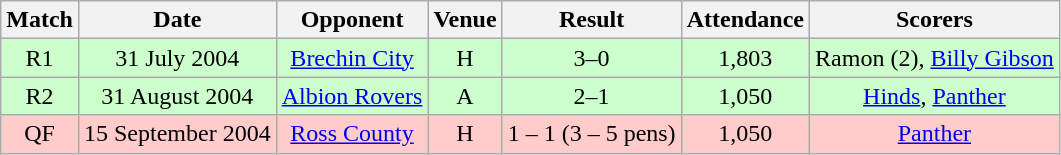<table class="wikitable" style="font-size:100%; text-align:center">
<tr>
<th>Match</th>
<th>Date</th>
<th>Opponent</th>
<th>Venue</th>
<th>Result</th>
<th>Attendance</th>
<th>Scorers</th>
</tr>
<tr style="background: #CCFFCC;">
<td>R1</td>
<td>31 July 2004</td>
<td><a href='#'>Brechin City</a></td>
<td>H</td>
<td>3–0</td>
<td>1,803</td>
<td>Ramon (2), <a href='#'>Billy Gibson</a></td>
</tr>
<tr style="background: #CCFFCC;">
<td>R2</td>
<td>31 August 2004</td>
<td><a href='#'>Albion Rovers</a></td>
<td>A</td>
<td>2–1</td>
<td>1,050</td>
<td><a href='#'>Hinds</a>, <a href='#'>Panther</a></td>
</tr>
<tr style="background: #FFCCCC;">
<td>QF</td>
<td>15 September 2004</td>
<td><a href='#'>Ross County</a></td>
<td>H</td>
<td>1 – 1 (3 – 5 pens)</td>
<td>1,050</td>
<td><a href='#'>Panther</a></td>
</tr>
</table>
